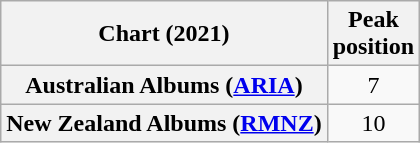<table class="wikitable sortable plainrowheaders" style="text-align:center">
<tr>
<th scope="col">Chart (2021)</th>
<th scope="col">Peak<br>position</th>
</tr>
<tr>
<th scope="row">Australian Albums (<a href='#'>ARIA</a>)</th>
<td>7</td>
</tr>
<tr>
<th scope="row">New Zealand Albums (<a href='#'>RMNZ</a>)</th>
<td>10</td>
</tr>
</table>
